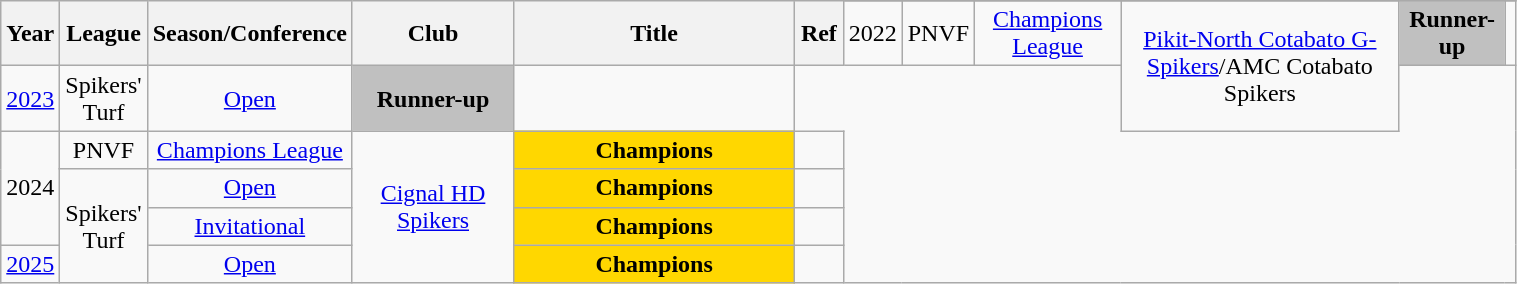<table class="wikitable sortable" style="text-align:center" width="80%">
<tr>
<th style="width:5px;" rowspan="2">Year</th>
<th style="width:25px;" rowspan="2">League</th>
<th style="width:100px;" rowspan="2">Season/Conference</th>
<th style="width:100px;" rowspan="2">Club</th>
<th style="width:180px;" rowspan="2">Title</th>
<th style="width:25px;" rowspan="2">Ref</th>
</tr>
<tr align=center>
<td>2022</td>
<td>PNVF</td>
<td><a href='#'>Champions League</a></td>
<td rowspan=2><a href='#'>Pikit-North Cotabato G-Spikers</a>/AMC Cotabato Spikers</td>
<td style="background:silver;"><strong>Runner-up</strong></td>
<td></td>
</tr>
<tr align=center>
<td><a href='#'>2023</a></td>
<td>Spikers' Turf</td>
<td><a href='#'>Open</a></td>
<td style="background:silver;"><strong>Runner-up</strong></td>
<td></td>
</tr>
<tr align=center>
<td rowspan=3>2024</td>
<td>PNVF</td>
<td><a href='#'>Champions League</a></td>
<td rowspan=4><a href='#'>Cignal HD Spikers</a></td>
<td style="background:gold;"><strong>Champions</strong></td>
<td></td>
</tr>
<tr align=center>
<td rowspan=3>Spikers' Turf</td>
<td><a href='#'>Open</a></td>
<td style="background:gold;"><strong>Champions</strong></td>
<td></td>
</tr>
<tr align=center>
<td><a href='#'>Invitational</a></td>
<td style="background:gold;"><strong>Champions</strong></td>
<td></td>
</tr>
<tr align=center>
<td><a href='#'>2025</a></td>
<td><a href='#'>Open</a></td>
<td style="background:gold;"><strong>Champions</strong></td>
<td></td>
</tr>
</table>
